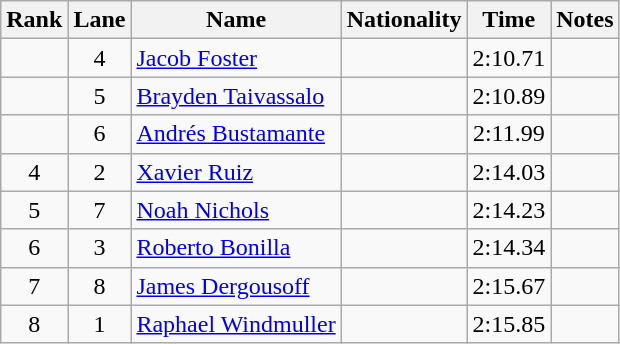<table class="wikitable sortable" style="text-align:center">
<tr>
<th>Rank</th>
<th>Lane</th>
<th>Name</th>
<th>Nationality</th>
<th>Time</th>
<th>Notes</th>
</tr>
<tr>
<td></td>
<td>4</td>
<td align="left"><a href='#'>Jacob Foster</a></td>
<td align="left"></td>
<td>2:10.71</td>
<td></td>
</tr>
<tr>
<td></td>
<td>5</td>
<td align="left"><a href='#'>Brayden Taivassalo</a></td>
<td align="left"></td>
<td>2:10.89</td>
<td></td>
</tr>
<tr>
<td></td>
<td>6</td>
<td align="left"><a href='#'>Andrés Bustamante</a></td>
<td align="left"></td>
<td>2:11.99</td>
<td></td>
</tr>
<tr>
<td>4</td>
<td>2</td>
<td align="left"><a href='#'>Xavier Ruiz</a></td>
<td align="left"></td>
<td>2:14.03</td>
<td></td>
</tr>
<tr>
<td>5</td>
<td>7</td>
<td align="left"><a href='#'>Noah Nichols</a></td>
<td align="left"></td>
<td>2:14.23</td>
<td></td>
</tr>
<tr>
<td>6</td>
<td>3</td>
<td align="left"><a href='#'>Roberto Bonilla</a></td>
<td align="left"></td>
<td>2:14.34</td>
<td></td>
</tr>
<tr>
<td>7</td>
<td>8</td>
<td align="left"><a href='#'>James Dergousoff</a></td>
<td align="left"></td>
<td>2:15.67</td>
<td></td>
</tr>
<tr>
<td>8</td>
<td>1</td>
<td align="left"><a href='#'>Raphael Windmuller</a></td>
<td align="left"></td>
<td>2:15.85</td>
<td></td>
</tr>
</table>
